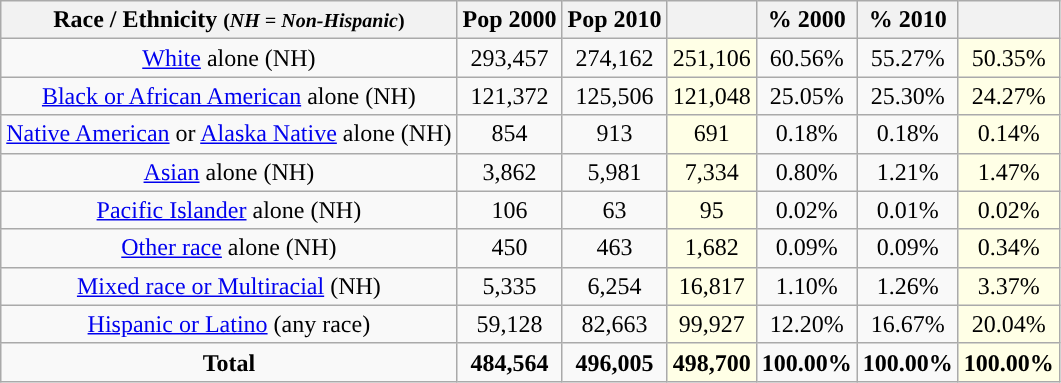<table class="wikitable" style="text-align:center;">
<tr>
<th>Race / Ethnicity <small>(<em>NH = Non-Hispanic</em>)</small></th>
<th>Pop 2000</th>
<th>Pop 2010</th>
<th></th>
<th>% 2000</th>
<th>% 2010</th>
<th></th>
</tr>
<tr>
<td><a href='#'>White</a> alone (NH)</td>
<td>293,457</td>
<td>274,162</td>
<td style='background: #ffffe6;'>251,106</td>
<td>60.56%</td>
<td>55.27%</td>
<td style='background: #ffffe6;'>50.35%</td>
</tr>
<tr>
<td><a href='#'>Black or African American</a> alone (NH)</td>
<td>121,372</td>
<td>125,506</td>
<td style='background: #ffffe6;'>121,048</td>
<td>25.05%</td>
<td>25.30%</td>
<td style='background: #ffffe6;'>24.27%</td>
</tr>
<tr>
<td><a href='#'>Native American</a> or <a href='#'>Alaska Native</a> alone (NH)</td>
<td>854</td>
<td>913</td>
<td style='background: #ffffe6;'>691</td>
<td>0.18%</td>
<td>0.18%</td>
<td style='background: #ffffe6;'>0.14%</td>
</tr>
<tr>
<td><a href='#'>Asian</a> alone (NH)</td>
<td>3,862</td>
<td>5,981</td>
<td style='background: #ffffe6;'>7,334</td>
<td>0.80%</td>
<td>1.21%</td>
<td style='background: #ffffe6;'>1.47%</td>
</tr>
<tr>
<td><a href='#'>Pacific Islander</a> alone (NH)</td>
<td>106</td>
<td>63</td>
<td style='background: #ffffe6;'>95</td>
<td>0.02%</td>
<td>0.01%</td>
<td style='background: #ffffe6;'>0.02%</td>
</tr>
<tr>
<td><a href='#'>Other race</a> alone (NH)</td>
<td>450</td>
<td>463</td>
<td style='background: #ffffe6;'>1,682</td>
<td>0.09%</td>
<td>0.09%</td>
<td style='background: #ffffe6;'>0.34%</td>
</tr>
<tr>
<td><a href='#'>Mixed race or Multiracial</a> (NH)</td>
<td>5,335</td>
<td>6,254</td>
<td style='background: #ffffe6;'>16,817</td>
<td>1.10%</td>
<td>1.26%</td>
<td style='background: #ffffe6;'>3.37%</td>
</tr>
<tr>
<td><a href='#'>Hispanic or Latino</a> (any race)</td>
<td>59,128</td>
<td>82,663</td>
<td style='background: #ffffe6;'>99,927</td>
<td>12.20%</td>
<td>16.67%</td>
<td style='background: #ffffe6;'>20.04%</td>
</tr>
<tr>
<td><strong>Total</strong></td>
<td><strong>484,564</strong></td>
<td><strong>496,005</strong></td>
<td style='background: #ffffe6;'><strong>498,700</strong></td>
<td><strong>100.00%</strong></td>
<td><strong>100.00%</strong></td>
<td style='background: #ffffe6;'><strong>100.00%</strong></td>
</tr>
</table>
